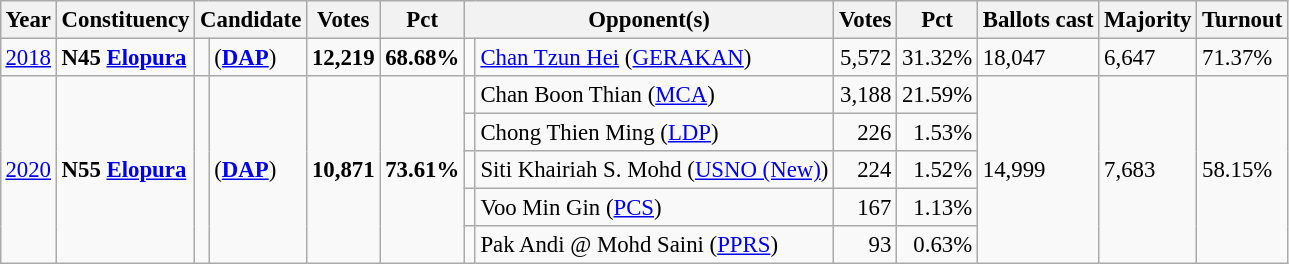<table class="wikitable" style="margin:0.5em ; font-size:95%">
<tr>
<th>Year</th>
<th>Constituency</th>
<th colspan=2>Candidate</th>
<th>Votes</th>
<th>Pct</th>
<th colspan=2>Opponent(s)</th>
<th>Votes</th>
<th>Pct</th>
<th>Ballots cast</th>
<th>Majority</th>
<th>Turnout</th>
</tr>
<tr>
<td><a href='#'>2018</a></td>
<td><strong>N45 <a href='#'>Elopura</a></strong></td>
<td></td>
<td> (<a href='#'><strong>DAP</strong></a>)</td>
<td align=right><strong>12,219</strong></td>
<td><strong>68.68%</strong></td>
<td></td>
<td><a href='#'>Chan Tzun Hei</a> (<a href='#'>GERAKAN</a>)</td>
<td align=right>5,572</td>
<td>31.32%</td>
<td>18,047</td>
<td>6,647</td>
<td>71.37%</td>
</tr>
<tr>
<td rowspan=5><a href='#'>2020</a></td>
<td rowspan=5><strong>N55 <a href='#'>Elopura</a></strong></td>
<td rowspan=5 ></td>
<td rowspan=5> (<a href='#'><strong>DAP</strong></a>)</td>
<td rowspan=5 align=right><strong>10,871</strong></td>
<td rowspan=5><strong>73.61%</strong></td>
<td></td>
<td>Chan Boon Thian (<a href='#'>MCA</a>)</td>
<td align=right>3,188</td>
<td>21.59%</td>
<td rowspan=5>14,999</td>
<td rowspan=5>7,683</td>
<td rowspan=5>58.15%</td>
</tr>
<tr>
<td bgcolor=></td>
<td>Chong Thien Ming (<a href='#'>LDP</a>)</td>
<td align=right>226</td>
<td align=right>1.53%</td>
</tr>
<tr>
<td bgcolor=></td>
<td>Siti Khairiah S. Mohd (<a href='#'>USNO (New)</a>)</td>
<td align=right>224</td>
<td align=right>1.52%</td>
</tr>
<tr>
<td bgcolor=></td>
<td>Voo Min Gin (<a href='#'>PCS</a>)</td>
<td align=right>167</td>
<td align=right>1.13%</td>
</tr>
<tr>
<td bgcolor=></td>
<td>Pak Andi @ Mohd Saini (<a href='#'>PPRS</a>)</td>
<td align=right>93</td>
<td align=right>0.63%</td>
</tr>
</table>
